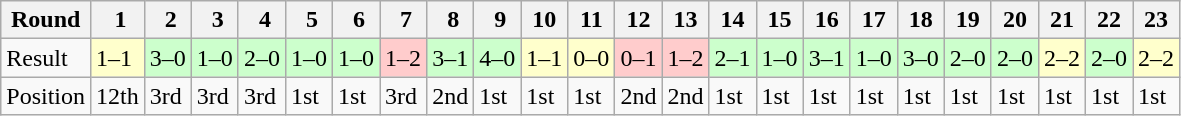<table class="wikitable">
<tr>
<th>Round</th>
<th> 1</th>
<th> 2</th>
<th> 3</th>
<th> 4</th>
<th> 5</th>
<th> 6</th>
<th> 7</th>
<th> 8</th>
<th> 9</th>
<th>10</th>
<th>11</th>
<th>12</th>
<th>13</th>
<th>14</th>
<th>15</th>
<th>16</th>
<th>17</th>
<th>18</th>
<th>19</th>
<th>20</th>
<th>21</th>
<th>22</th>
<th>23</th>
</tr>
<tr>
<td>Result</td>
<td style="background:#ffc;">1–1</td>
<td style="background:#cfc;">3–0</td>
<td style="background:#cfc;">1–0</td>
<td style="background:#cfc;">2–0</td>
<td style="background:#cfc;">1–0</td>
<td style="background:#cfc;">1–0</td>
<td style="background:#fcc;">1–2</td>
<td style="background:#cfc;">3–1</td>
<td style="background:#cfc;">4–0</td>
<td style="background:#ffc;">1–1</td>
<td style="background:#ffc;">0–0</td>
<td style="background:#fcc;">0–1</td>
<td style="background:#fcc;">1–2</td>
<td style="background:#cfc;">2–1</td>
<td style="background:#cfc;">1–0</td>
<td style="background:#cfc;">3–1</td>
<td style="background:#cfc;">1–0</td>
<td style="background:#cfc;">3–0</td>
<td style="background:#cfc;">2–0</td>
<td style="background:#cfc;">2–0</td>
<td style="background:#ffc;">2–2</td>
<td style="background:#cfc;">2–0</td>
<td style="background:#ffc;">2–2</td>
</tr>
<tr>
<td>Position</td>
<td>12th</td>
<td>3rd</td>
<td>3rd</td>
<td>3rd</td>
<td>1st</td>
<td>1st</td>
<td>3rd</td>
<td>2nd</td>
<td>1st</td>
<td>1st</td>
<td>1st</td>
<td>2nd</td>
<td>2nd</td>
<td>1st</td>
<td>1st</td>
<td>1st</td>
<td>1st</td>
<td>1st</td>
<td>1st</td>
<td>1st</td>
<td>1st</td>
<td>1st</td>
<td>1st</td>
</tr>
</table>
